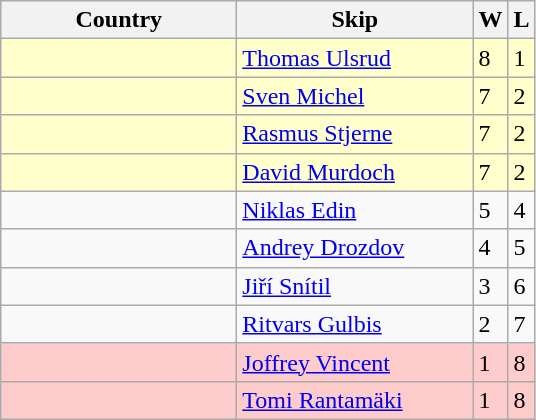<table class=wikitable>
<tr>
<th width=150>Country</th>
<th width=150>Skip</th>
<th>W</th>
<th>L</th>
</tr>
<tr bgcolor=#ffffcc>
<td></td>
<td><a href='#'>Thomas Ulsrud</a></td>
<td>8</td>
<td>1</td>
</tr>
<tr bgcolor=#ffffcc>
<td></td>
<td><a href='#'>Sven Michel</a></td>
<td>7</td>
<td>2</td>
</tr>
<tr bgcolor=#ffffcc>
<td></td>
<td><a href='#'>Rasmus Stjerne</a></td>
<td>7</td>
<td>2</td>
</tr>
<tr bgcolor=#ffffcc>
<td></td>
<td><a href='#'>David Murdoch</a></td>
<td>7</td>
<td>2</td>
</tr>
<tr>
<td></td>
<td><a href='#'>Niklas Edin</a></td>
<td>5</td>
<td>4</td>
</tr>
<tr>
<td></td>
<td><a href='#'>Andrey Drozdov</a></td>
<td>4</td>
<td>5</td>
</tr>
<tr>
<td></td>
<td><a href='#'>Jiří Snítil</a></td>
<td>3</td>
<td>6</td>
</tr>
<tr>
<td></td>
<td><a href='#'>Ritvars Gulbis</a></td>
<td>2</td>
<td>7</td>
</tr>
<tr bgcolor=#ffcccc>
<td></td>
<td><a href='#'>Joffrey Vincent</a></td>
<td>1</td>
<td>8</td>
</tr>
<tr bgcolor=#ffcccc>
<td></td>
<td><a href='#'>Tomi Rantamäki</a></td>
<td>1</td>
<td>8</td>
</tr>
</table>
